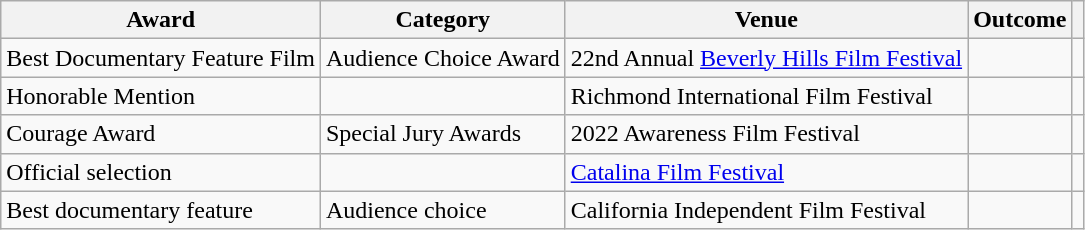<table class="wikitable">
<tr>
<th scope="col">Award</th>
<th scope="col">Category</th>
<th scope="col">Venue</th>
<th scope="col">Outcome</th>
<th scope="col"></th>
</tr>
<tr>
<td scope="row">Best Documentary Feature Film</td>
<td>Audience Choice Award</td>
<td>22nd Annual <a href='#'>Beverly Hills Film Festival</a></td>
<td></td>
<td></td>
</tr>
<tr>
<td scope="row">Honorable Mention</td>
<td></td>
<td>Richmond International Film Festival</td>
<td></td>
<td></td>
</tr>
<tr>
<td scope="row">Courage Award</td>
<td>Special Jury Awards</td>
<td>2022 Awareness Film Festival</td>
<td></td>
<td></td>
</tr>
<tr>
<td scope="row">Official selection</td>
<td></td>
<td><a href='#'>Catalina Film Festival</a></td>
<td></td>
<td></td>
</tr>
<tr>
<td scope="row">Best documentary feature</td>
<td>Audience choice</td>
<td>California Independent Film Festival</td>
<td></td>
<td></td>
</tr>
</table>
